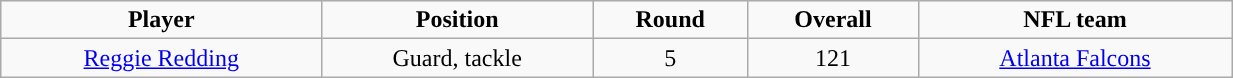<table class="wikitable" width="65%">
<tr align="center">
<td><strong>Player</strong></td>
<td><strong>Position</strong></td>
<td><strong>Round</strong></td>
<td><strong>Overall</strong></td>
<td><strong>NFL team</strong></td>
</tr>
<tr align="center" bgcolor="">
<td><a href='#'>Reggie Redding</a></td>
<td>Guard, tackle</td>
<td>5</td>
<td>121</td>
<td><a href='#'>Atlanta Falcons</a></td>
</tr>
</table>
